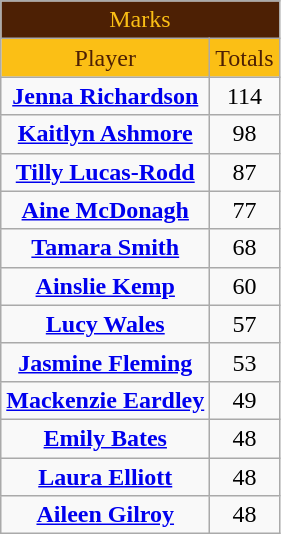<table class="wikitable" style="text-align:center;">
<tr>
<td colspan="2" style="text-align:center; background: #4D2004; color: #FBBF15">Marks</td>
</tr>
<tr>
<td style="text-align:center; background: #FBBF15; color: #4D2004">Player</td>
<td style="text-align:center; background: #FBBF15; color: #4D2004">Totals</td>
</tr>
<tr>
<td><strong><a href='#'>Jenna Richardson</a></strong></td>
<td>114</td>
</tr>
<tr>
<td><strong><a href='#'>Kaitlyn Ashmore</a></strong></td>
<td>98</td>
</tr>
<tr>
<td><strong><a href='#'>Tilly Lucas-Rodd</a></strong></td>
<td>87</td>
</tr>
<tr>
<td><strong><a href='#'>Aine McDonagh</a></strong></td>
<td>77</td>
</tr>
<tr>
<td><strong><a href='#'>Tamara Smith</a></strong></td>
<td>68</td>
</tr>
<tr>
<td><strong><a href='#'>Ainslie Kemp</a></strong></td>
<td>60</td>
</tr>
<tr>
<td><strong><a href='#'>Lucy Wales</a></strong></td>
<td>57</td>
</tr>
<tr>
<td><strong><a href='#'>Jasmine Fleming</a></strong></td>
<td>53</td>
</tr>
<tr>
<td><strong><a href='#'>Mackenzie Eardley</a></strong></td>
<td>49</td>
</tr>
<tr>
<td><strong><a href='#'>Emily Bates</a></strong></td>
<td>48</td>
</tr>
<tr>
<td><strong><a href='#'>Laura Elliott</a></strong></td>
<td>48</td>
</tr>
<tr>
<td><strong><a href='#'>Aileen Gilroy</a></strong></td>
<td>48</td>
</tr>
</table>
